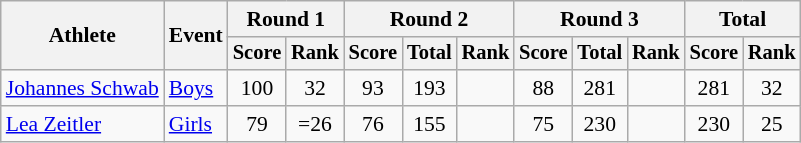<table class="wikitable" style="font-size:90%">
<tr>
<th rowspan="2">Athlete</th>
<th rowspan="2">Event</th>
<th colspan="2">Round 1</th>
<th colspan="3">Round 2</th>
<th colspan="3">Round 3</th>
<th colspan="2">Total</th>
</tr>
<tr style="font-size:95%">
<th>Score</th>
<th>Rank</th>
<th>Score</th>
<th>Total</th>
<th>Rank</th>
<th>Score</th>
<th>Total</th>
<th>Rank</th>
<th>Score</th>
<th>Rank</th>
</tr>
<tr align=center>
<td align=left><a href='#'>Johannes Schwab</a></td>
<td align=left><a href='#'>Boys</a></td>
<td>100</td>
<td>32</td>
<td>93</td>
<td>193</td>
<td></td>
<td>88</td>
<td>281</td>
<td></td>
<td>281</td>
<td>32</td>
</tr>
<tr align=center>
<td align=left><a href='#'>Lea Zeitler</a></td>
<td align=left><a href='#'>Girls</a></td>
<td>79</td>
<td>=26</td>
<td>76</td>
<td>155</td>
<td></td>
<td>75</td>
<td>230</td>
<td></td>
<td>230</td>
<td>25</td>
</tr>
</table>
